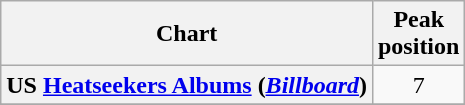<table class="wikitable sortable plainrowheaders" style="text-align:center;" border="1">
<tr>
<th scope="col">Chart</th>
<th scope="col">Peak<br>position</th>
</tr>
<tr>
<th scope="row">US <a href='#'>Heatseekers Albums</a> (<em><a href='#'>Billboard</a></em>)</th>
<td>7</td>
</tr>
<tr>
</tr>
</table>
